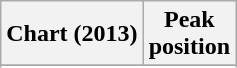<table class="wikitable sortable plainrowheaders" style="text-align:center">
<tr>
<th scope="col">Chart (2013)</th>
<th scope="col">Peak<br>position</th>
</tr>
<tr>
</tr>
<tr>
</tr>
<tr>
</tr>
<tr>
</tr>
<tr>
</tr>
<tr>
</tr>
<tr>
</tr>
</table>
